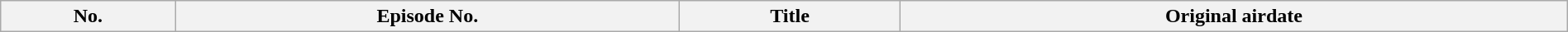<table class="wikitable plainrowheaders" style="width:100%; margin:auto;">
<tr>
<th>No.</th>
<th>Episode No.</th>
<th>Title</th>
<th>Original airdate<br>




</th>
</tr>
</table>
